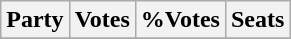<table class="wikitable">
<tr>
<th>Party</th>
<th>Votes</th>
<th>%Votes</th>
<th>Seats</th>
</tr>
<tr>
</tr>
</table>
